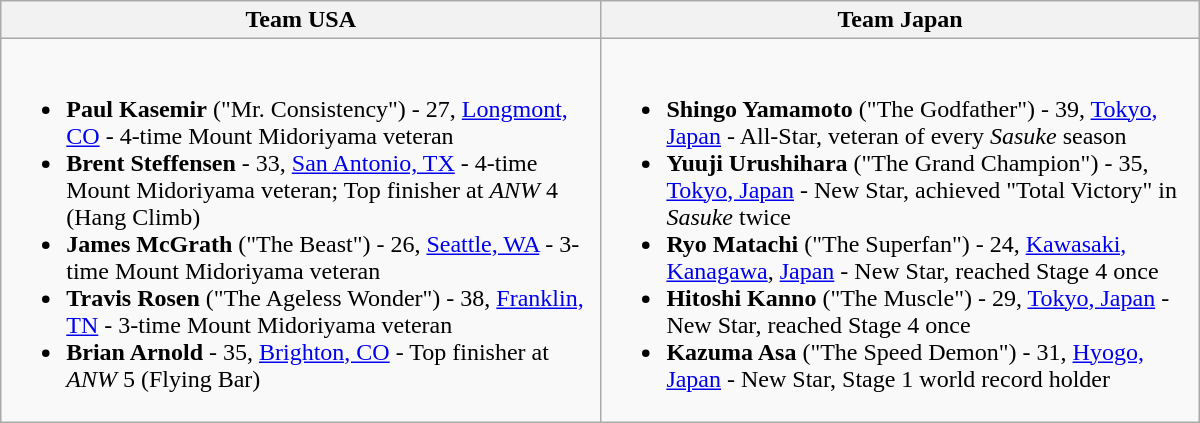<table class="wikitable" style="width:800px">
<tr>
<th>Team USA </th>
<th>Team Japan </th>
</tr>
<tr>
<td><br><ul><li><strong>Paul Kasemir</strong> ("Mr. Consistency") - 27, <a href='#'>Longmont, CO</a> - 4-time Mount Midoriyama veteran</li><li><strong>Brent Steffensen</strong> - 33, <a href='#'>San Antonio, TX</a> - 4-time Mount Midoriyama veteran; Top finisher at <em>ANW</em> 4 (Hang Climb)</li><li><strong>James McGrath</strong> ("The Beast") - 26, <a href='#'>Seattle, WA</a> - 3-time Mount Midoriyama veteran</li><li><strong>Travis Rosen</strong> ("The Ageless Wonder") - 38, <a href='#'>Franklin, TN</a> - 3-time Mount Midoriyama veteran</li><li><strong>Brian Arnold</strong> - 35, <a href='#'>Brighton, CO</a> - Top finisher at <em>ANW</em> 5 (Flying Bar)</li></ul></td>
<td><br><ul><li><strong>Shingo Yamamoto</strong> ("The Godfather") - 39, <a href='#'>Tokyo, Japan</a> - All-Star, veteran of every <em>Sasuke</em> season</li><li><strong>Yuuji Urushihara</strong> ("The Grand Champion") - 35, <a href='#'>Tokyo, Japan</a> - New Star, achieved "Total Victory" in <em>Sasuke</em> twice</li><li><strong>Ryo Matachi</strong> ("The Superfan") - 24, <a href='#'>Kawasaki, Kanagawa</a>, <a href='#'>Japan</a> - New Star, reached Stage 4 once</li><li><strong>Hitoshi Kanno</strong> ("The Muscle") - 29, <a href='#'>Tokyo, Japan</a> - New Star, reached Stage 4 once</li><li><strong>Kazuma Asa</strong> ("The Speed Demon") - 31, <a href='#'>Hyogo, Japan</a> - New Star, Stage 1 world record holder</li></ul></td>
</tr>
</table>
